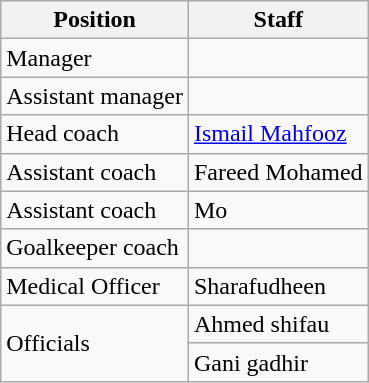<table class="wikitable">
<tr>
<th>Position</th>
<th>Staff</th>
</tr>
<tr>
<td>Manager</td>
<td></td>
</tr>
<tr>
<td>Assistant manager</td>
<td></td>
</tr>
<tr>
<td>Head coach</td>
<td> <a href='#'>Ismail Mahfooz</a></td>
</tr>
<tr>
<td>Assistant coach</td>
<td> Fareed Mohamed</td>
</tr>
<tr>
<td>Assistant coach</td>
<td> Mo</td>
</tr>
<tr>
<td>Goalkeeper coach</td>
<td></td>
</tr>
<tr>
<td>Medical Officer</td>
<td> Sharafudheen</td>
</tr>
<tr>
<td rowspan="2">Officials</td>
<td> Ahmed shifau</td>
</tr>
<tr>
<td> Gani gadhir</td>
</tr>
</table>
